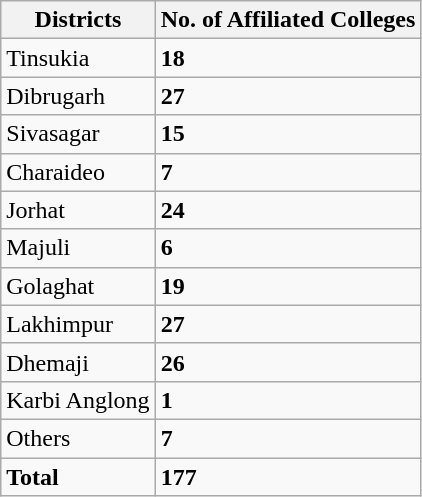<table class="wikitable">
<tr>
<th>Districts</th>
<th>No. of Affiliated Colleges</th>
</tr>
<tr>
<td>Tinsukia</td>
<td><strong>18</strong></td>
</tr>
<tr>
<td>Dibrugarh</td>
<td><strong>27</strong></td>
</tr>
<tr>
<td>Sivasagar</td>
<td><strong>15</strong></td>
</tr>
<tr>
<td>Charaideo</td>
<td><strong>7</strong></td>
</tr>
<tr>
<td>Jorhat</td>
<td><strong>24</strong></td>
</tr>
<tr>
<td>Majuli</td>
<td><strong>6</strong></td>
</tr>
<tr>
<td>Golaghat</td>
<td><strong>19</strong></td>
</tr>
<tr>
<td>Lakhimpur</td>
<td><strong>27</strong></td>
</tr>
<tr>
<td>Dhemaji</td>
<td><strong>26</strong></td>
</tr>
<tr>
<td>Karbi Anglong</td>
<td><strong>1</strong></td>
</tr>
<tr>
<td>Others</td>
<td><strong>7</strong></td>
</tr>
<tr>
<td><strong>Total</strong></td>
<td><strong>177</strong></td>
</tr>
</table>
